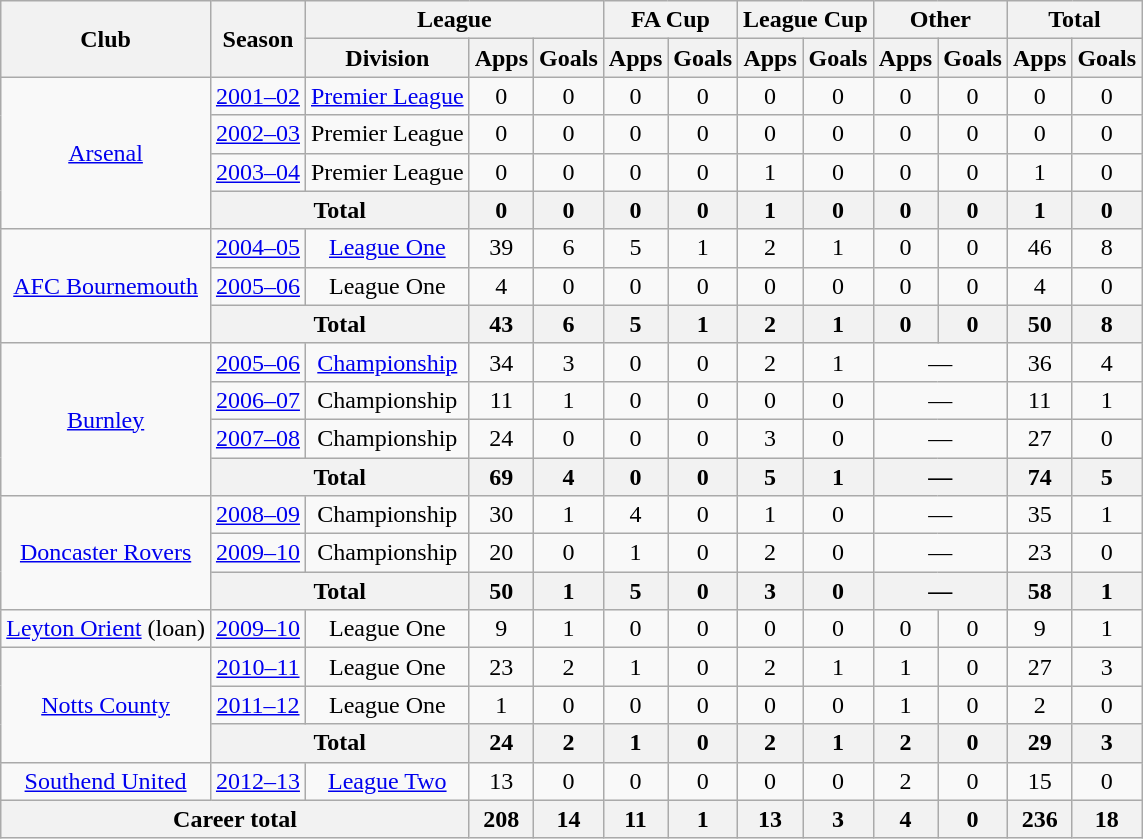<table class="wikitable" style="text-align: center;">
<tr>
<th rowspan="2">Club</th>
<th rowspan="2">Season</th>
<th colspan="3">League</th>
<th colspan="2">FA Cup</th>
<th colspan="2">League Cup</th>
<th colspan="2">Other</th>
<th colspan="2">Total</th>
</tr>
<tr>
<th>Division</th>
<th>Apps</th>
<th>Goals</th>
<th>Apps</th>
<th>Goals</th>
<th>Apps</th>
<th>Goals</th>
<th>Apps</th>
<th>Goals</th>
<th>Apps</th>
<th>Goals</th>
</tr>
<tr>
<td rowspan="4" valign="center"><a href='#'>Arsenal</a></td>
<td><a href='#'>2001–02</a></td>
<td><a href='#'>Premier League</a></td>
<td>0</td>
<td>0</td>
<td>0</td>
<td>0</td>
<td>0</td>
<td>0</td>
<td>0</td>
<td>0</td>
<td>0</td>
<td>0</td>
</tr>
<tr>
<td><a href='#'>2002–03</a></td>
<td>Premier League</td>
<td>0</td>
<td>0</td>
<td>0</td>
<td>0</td>
<td>0</td>
<td>0</td>
<td>0</td>
<td>0</td>
<td>0</td>
<td>0</td>
</tr>
<tr>
<td><a href='#'>2003–04</a></td>
<td>Premier League</td>
<td>0</td>
<td>0</td>
<td>0</td>
<td>0</td>
<td>1</td>
<td>0</td>
<td>0</td>
<td>0</td>
<td>1</td>
<td>0</td>
</tr>
<tr>
<th colspan="2">Total</th>
<th>0</th>
<th>0</th>
<th>0</th>
<th>0</th>
<th>1</th>
<th>0</th>
<th>0</th>
<th>0</th>
<th>1</th>
<th>0</th>
</tr>
<tr>
<td rowspan="3" valign="center"><a href='#'>AFC Bournemouth</a></td>
<td><a href='#'>2004–05</a></td>
<td><a href='#'>League One</a></td>
<td>39</td>
<td>6</td>
<td>5</td>
<td>1</td>
<td>2</td>
<td>1</td>
<td>0</td>
<td>0</td>
<td>46</td>
<td>8</td>
</tr>
<tr>
<td><a href='#'>2005–06</a></td>
<td>League One</td>
<td>4</td>
<td>0</td>
<td>0</td>
<td>0</td>
<td>0</td>
<td>0</td>
<td>0</td>
<td>0</td>
<td>4</td>
<td>0</td>
</tr>
<tr>
<th colspan="2">Total</th>
<th>43</th>
<th>6</th>
<th>5</th>
<th>1</th>
<th>2</th>
<th>1</th>
<th>0</th>
<th>0</th>
<th>50</th>
<th>8</th>
</tr>
<tr>
<td rowspan="4" valign="center"><a href='#'>Burnley</a></td>
<td><a href='#'>2005–06</a></td>
<td><a href='#'>Championship</a></td>
<td>34</td>
<td>3</td>
<td>0</td>
<td>0</td>
<td>2</td>
<td>1</td>
<td colspan="2">—</td>
<td>36</td>
<td>4</td>
</tr>
<tr>
<td><a href='#'>2006–07</a></td>
<td>Championship</td>
<td>11</td>
<td>1</td>
<td>0</td>
<td>0</td>
<td>0</td>
<td>0</td>
<td colspan="2">—</td>
<td>11</td>
<td>1</td>
</tr>
<tr>
<td><a href='#'>2007–08</a></td>
<td>Championship</td>
<td>24</td>
<td>0</td>
<td>0</td>
<td>0</td>
<td>3</td>
<td>0</td>
<td colspan="2">—</td>
<td>27</td>
<td>0</td>
</tr>
<tr>
<th colspan="2">Total</th>
<th>69</th>
<th>4</th>
<th>0</th>
<th>0</th>
<th>5</th>
<th>1</th>
<th colspan="2">—</th>
<th>74</th>
<th>5</th>
</tr>
<tr>
<td rowspan="3" valign="center"><a href='#'>Doncaster Rovers</a></td>
<td><a href='#'>2008–09</a></td>
<td>Championship</td>
<td>30</td>
<td>1</td>
<td>4</td>
<td>0</td>
<td>1</td>
<td>0</td>
<td colspan="2">—</td>
<td>35</td>
<td>1</td>
</tr>
<tr>
<td><a href='#'>2009–10</a></td>
<td>Championship</td>
<td>20</td>
<td>0</td>
<td>1</td>
<td>0</td>
<td>2</td>
<td>0</td>
<td colspan="2">—</td>
<td>23</td>
<td>0</td>
</tr>
<tr>
<th colspan="2">Total</th>
<th>50</th>
<th>1</th>
<th>5</th>
<th>0</th>
<th>3</th>
<th>0</th>
<th colspan="2">—</th>
<th>58</th>
<th>1</th>
</tr>
<tr>
<td rowspan="1" valign="center"><a href='#'>Leyton Orient</a> (loan)</td>
<td><a href='#'>2009–10</a></td>
<td>League One</td>
<td>9</td>
<td>1</td>
<td>0</td>
<td>0</td>
<td>0</td>
<td>0</td>
<td>0</td>
<td>0</td>
<td>9</td>
<td>1</td>
</tr>
<tr>
<td rowspan="3" valign="center"><a href='#'>Notts County</a></td>
<td><a href='#'>2010–11</a></td>
<td>League One</td>
<td>23</td>
<td>2</td>
<td>1</td>
<td>0</td>
<td>2</td>
<td>1</td>
<td>1</td>
<td>0</td>
<td>27</td>
<td>3</td>
</tr>
<tr>
<td><a href='#'>2011–12</a></td>
<td>League One</td>
<td>1</td>
<td>0</td>
<td>0</td>
<td>0</td>
<td>0</td>
<td>0</td>
<td>1</td>
<td>0</td>
<td>2</td>
<td>0</td>
</tr>
<tr>
<th colspan="2">Total</th>
<th>24</th>
<th>2</th>
<th>1</th>
<th>0</th>
<th>2</th>
<th>1</th>
<th>2</th>
<th>0</th>
<th>29</th>
<th>3</th>
</tr>
<tr>
<td rowspan="1" valign="center"><a href='#'>Southend United</a></td>
<td><a href='#'>2012–13</a></td>
<td><a href='#'>League Two</a></td>
<td>13</td>
<td>0</td>
<td>0</td>
<td>0</td>
<td>0</td>
<td>0</td>
<td>2</td>
<td>0</td>
<td>15</td>
<td>0</td>
</tr>
<tr>
<th colspan="3">Career total</th>
<th>208</th>
<th>14</th>
<th>11</th>
<th>1</th>
<th>13</th>
<th>3</th>
<th>4</th>
<th>0</th>
<th>236</th>
<th>18</th>
</tr>
</table>
